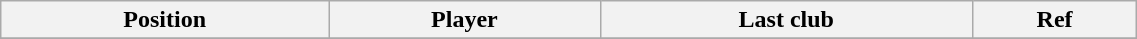<table class="wikitable sortable" style="width:60%; text-align:center; font-size:100%; text-align:left;">
<tr>
<th>Position</th>
<th>Player</th>
<th>Last club</th>
<th>Ref</th>
</tr>
<tr>
</tr>
</table>
